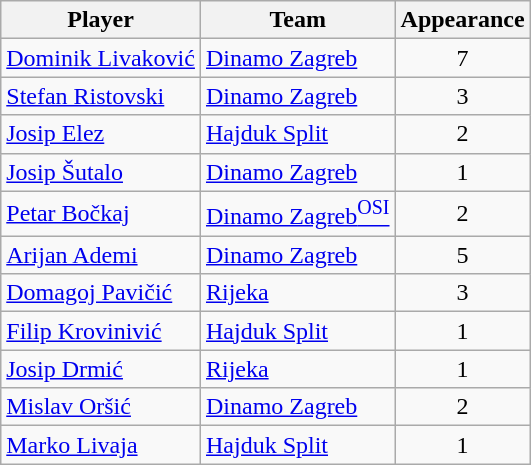<table class="wikitable">
<tr>
<th>Player</th>
<th>Team</th>
<th>Appearance</th>
</tr>
<tr>
<td> <a href='#'>Dominik Livaković</a></td>
<td><a href='#'>Dinamo Zagreb</a></td>
<td style="text-align:center;">7</td>
</tr>
<tr>
<td> <a href='#'>Stefan Ristovski</a></td>
<td><a href='#'>Dinamo Zagreb</a></td>
<td style="text-align:center;">3</td>
</tr>
<tr>
<td> <a href='#'>Josip Elez</a></td>
<td><a href='#'>Hajduk Split</a></td>
<td style="text-align:center;">2</td>
</tr>
<tr>
<td> <a href='#'>Josip Šutalo</a></td>
<td><a href='#'>Dinamo Zagreb</a></td>
<td style="text-align:center;">1</td>
</tr>
<tr>
<td> <a href='#'>Petar Bočkaj</a></td>
<td><a href='#'>Dinamo Zagreb<sup>OSI</sup></a></td>
<td style="text-align:center;">2</td>
</tr>
<tr>
<td> <a href='#'>Arijan Ademi</a></td>
<td><a href='#'>Dinamo Zagreb</a></td>
<td style="text-align:center;">5</td>
</tr>
<tr>
<td> <a href='#'>Domagoj Pavičić</a></td>
<td><a href='#'>Rijeka</a></td>
<td style="text-align:center;">3</td>
</tr>
<tr>
<td> <a href='#'>Filip Krovinivić</a></td>
<td><a href='#'>Hajduk Split</a></td>
<td style="text-align:center;">1</td>
</tr>
<tr>
<td> <a href='#'>Josip Drmić</a></td>
<td><a href='#'>Rijeka</a></td>
<td style="text-align:center;">1</td>
</tr>
<tr>
<td> <a href='#'>Mislav Oršić</a></td>
<td><a href='#'>Dinamo Zagreb</a></td>
<td style="text-align:center;">2</td>
</tr>
<tr>
<td> <a href='#'>Marko Livaja</a></td>
<td><a href='#'>Hajduk Split</a></td>
<td style="text-align:center;">1</td>
</tr>
</table>
